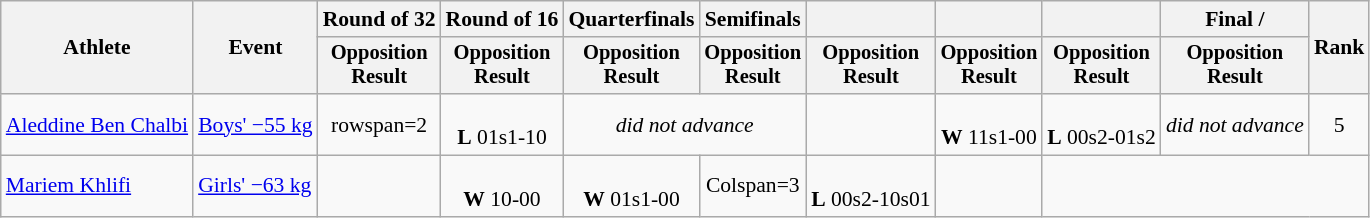<table class="wikitable" style="font-size:90%">
<tr>
<th rowspan="2">Athlete</th>
<th rowspan="2">Event</th>
<th>Round of 32</th>
<th>Round of 16</th>
<th>Quarterfinals</th>
<th>Semifinals</th>
<th></th>
<th></th>
<th></th>
<th>Final / </th>
<th rowspan=2>Rank</th>
</tr>
<tr style="font-size:95%">
<th>Opposition<br>Result</th>
<th>Opposition<br>Result</th>
<th>Opposition<br>Result</th>
<th>Opposition<br>Result</th>
<th>Opposition<br>Result</th>
<th>Opposition<br>Result</th>
<th>Opposition<br>Result</th>
<th>Opposition<br>Result</th>
</tr>
<tr align=center>
<td align=left><a href='#'>Aleddine Ben Chalbi</a></td>
<td align=left><a href='#'>Boys' −55 kg</a></td>
<td>rowspan=2 </td>
<td><br> <strong>L</strong> 01s1-10</td>
<td Colspan=2><em>did not advance</em></td>
<td></td>
<td><br> <strong>W</strong> 11s1-00</td>
<td><br> <strong>L</strong> 00s2-01s2</td>
<td><em>did not advance</em></td>
<td>5</td>
</tr>
<tr align=center>
<td align=left><a href='#'>Mariem Khlifi</a></td>
<td align=left><a href='#'>Girls' −63 kg</a></td>
<td></td>
<td><br> <strong>W</strong> 10-00</td>
<td><br> <strong>W</strong> 01s1-00</td>
<td>Colspan=3 </td>
<td><br> <strong>L</strong> 00s2-10s01</td>
<td></td>
</tr>
</table>
